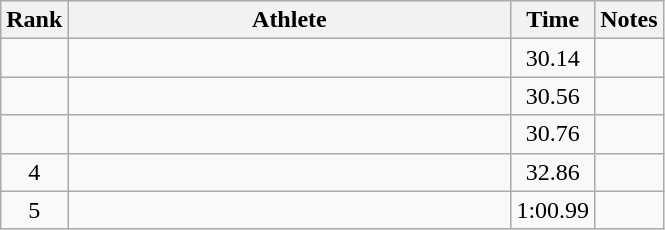<table class="wikitable" style="text-align:center">
<tr>
<th>Rank</th>
<th Style="width:18em">Athlete</th>
<th>Time</th>
<th>Notes</th>
</tr>
<tr>
<td></td>
<td style="text-align:left"></td>
<td>30.14</td>
<td></td>
</tr>
<tr>
<td></td>
<td style="text-align:left"></td>
<td>30.56</td>
<td></td>
</tr>
<tr>
<td></td>
<td style="text-align:left"></td>
<td>30.76</td>
<td></td>
</tr>
<tr>
<td>4</td>
<td style="text-align:left"></td>
<td>32.86</td>
<td></td>
</tr>
<tr>
<td>5</td>
<td style="text-align:left"></td>
<td>1:00.99</td>
<td></td>
</tr>
</table>
